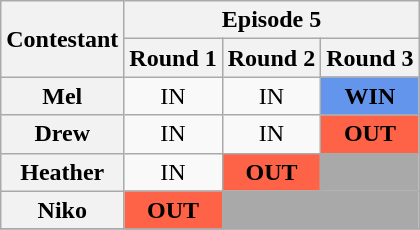<table class="wikitable" style="text-align:center;font-size:100%">
<tr>
<th rowspan=2>Contestant</th>
<th colspan=3>Episode 5</th>
</tr>
<tr>
<th>Round 1</th>
<th>Round 2</th>
<th>Round 3</th>
</tr>
<tr>
<th>Mel</th>
<td>IN</td>
<td>IN</td>
<td style="background:cornflowerblue;"><strong>WIN</strong></td>
</tr>
<tr>
<th>Drew</th>
<td>IN</td>
<td>IN</td>
<td style="background:tomato;"><strong>OUT</strong></td>
</tr>
<tr>
<th>Heather</th>
<td>IN</td>
<td style="background:tomato;"><strong>OUT</strong></td>
<td colspan="3" style="background:darkgrey;"></td>
</tr>
<tr>
<th>Niko</th>
<td style="background:tomato;"><strong>OUT</strong></td>
<td colspan="3" style="background:darkgrey;"></td>
</tr>
<tr>
</tr>
</table>
